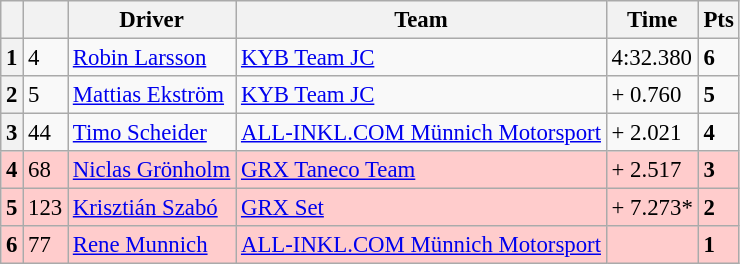<table class="wikitable" style="font-size:95%">
<tr>
<th></th>
<th></th>
<th>Driver</th>
<th>Team</th>
<th>Time</th>
<th>Pts</th>
</tr>
<tr>
<th>1</th>
<td>4</td>
<td> <a href='#'>Robin Larsson</a></td>
<td><a href='#'>KYB Team JC</a></td>
<td>4:32.380</td>
<td><strong>6</strong></td>
</tr>
<tr>
<th>2</th>
<td>5</td>
<td> <a href='#'>Mattias Ekström</a></td>
<td><a href='#'>KYB Team JC</a></td>
<td>+ 0.760</td>
<td><strong>5</strong></td>
</tr>
<tr>
<th>3</th>
<td>44</td>
<td> <a href='#'>Timo Scheider</a></td>
<td><a href='#'>ALL-INKL.COM Münnich Motorsport</a></td>
<td>+ 2.021</td>
<td><strong>4</strong></td>
</tr>
<tr>
<th style="background:#ffcccc;">4</th>
<td style="background:#ffcccc;">68</td>
<td style="background:#ffcccc;"> <a href='#'>Niclas Grönholm</a></td>
<td style="background:#ffcccc;"><a href='#'>GRX Taneco Team</a></td>
<td style="background:#ffcccc;">+ 2.517</td>
<td style="background:#ffcccc;"><strong>3</strong></td>
</tr>
<tr>
<th style="background:#ffcccc;">5</th>
<td style="background:#ffcccc;">123</td>
<td style="background:#ffcccc;"> <a href='#'>Krisztián Szabó</a></td>
<td style="background:#ffcccc;"><a href='#'>GRX Set</a></td>
<td style="background:#ffcccc;">+ 7.273*</td>
<td style="background:#ffcccc;"><strong>2</strong></td>
</tr>
<tr>
<th style="background:#ffcccc;">6</th>
<td style="background:#ffcccc;">77</td>
<td style="background:#ffcccc;"> <a href='#'>Rene Munnich</a></td>
<td style="background:#ffcccc;"><a href='#'>ALL-INKL.COM Münnich Motorsport</a></td>
<td style="background:#ffcccc;"><strong></strong></td>
<td style="background:#ffcccc;"><strong>1</strong></td>
</tr>
</table>
